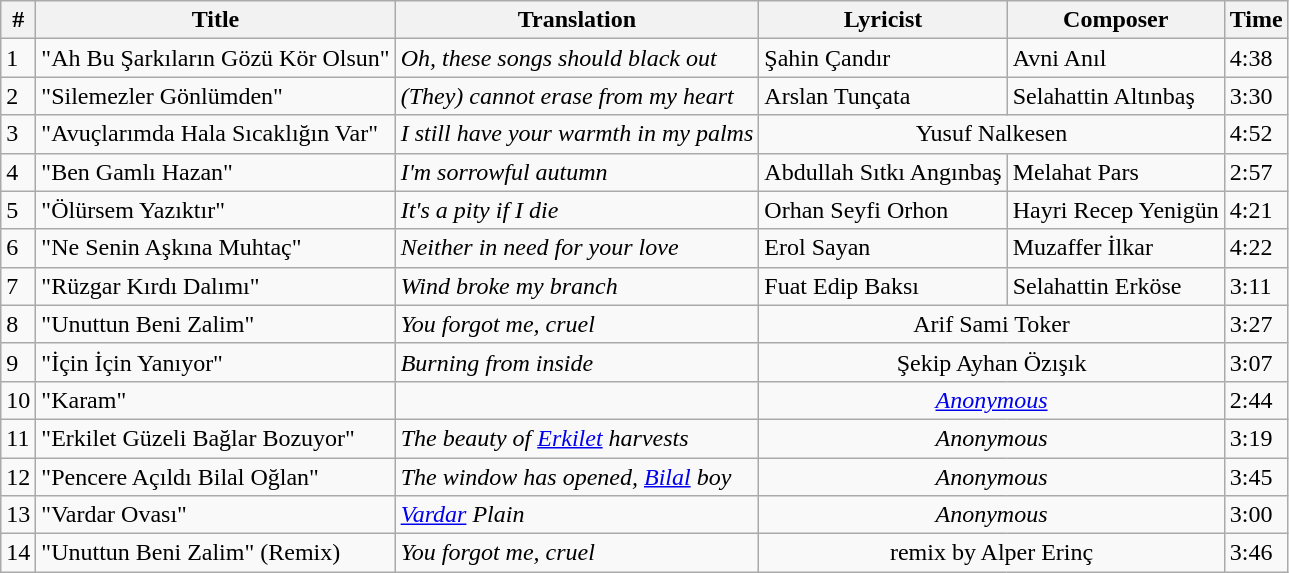<table class="wikitable">
<tr>
<th>#</th>
<th>Title</th>
<th>Translation</th>
<th>Lyricist</th>
<th>Composer</th>
<th>Time</th>
</tr>
<tr>
<td>1</td>
<td>"Ah Bu Şarkıların Gözü Kör Olsun"</td>
<td><em>Oh, these songs should black out</em></td>
<td>Şahin Çandır</td>
<td>Avni Anıl</td>
<td>4:38</td>
</tr>
<tr>
<td>2</td>
<td>"Silemezler Gönlümden"</td>
<td><em>(They) cannot erase from my heart</em></td>
<td>Arslan Tunçata</td>
<td>Selahattin Altınbaş</td>
<td>3:30</td>
</tr>
<tr>
<td>3</td>
<td>"Avuçlarımda Hala Sıcaklığın Var"</td>
<td><em>I still have your warmth in my palms</em></td>
<td colspan="2" style="text-align:center;">Yusuf Nalkesen</td>
<td>4:52</td>
</tr>
<tr>
<td>4</td>
<td>"Ben Gamlı Hazan"</td>
<td><em>I'm sorrowful autumn</em></td>
<td>Abdullah Sıtkı Angınbaş</td>
<td>Melahat Pars</td>
<td>2:57</td>
</tr>
<tr>
<td>5</td>
<td>"Ölürsem Yazıktır"</td>
<td><em>It's a pity if I die</em></td>
<td>Orhan Seyfi Orhon</td>
<td>Hayri Recep Yenigün</td>
<td>4:21</td>
</tr>
<tr>
<td>6</td>
<td>"Ne Senin Aşkına Muhtaç"</td>
<td><em>Neither in need for your love</em></td>
<td>Erol Sayan</td>
<td>Muzaffer İlkar</td>
<td>4:22</td>
</tr>
<tr>
<td>7</td>
<td>"Rüzgar Kırdı Dalımı"</td>
<td><em>Wind broke my branch</em></td>
<td>Fuat Edip Baksı</td>
<td>Selahattin Erköse</td>
<td>3:11</td>
</tr>
<tr>
<td>8</td>
<td>"Unuttun Beni Zalim"</td>
<td><em>You forgot me, cruel</em></td>
<td colspan="2" style="text-align:center;">Arif Sami Toker</td>
<td>3:27</td>
</tr>
<tr>
<td>9</td>
<td>"İçin İçin Yanıyor"</td>
<td><em>Burning from inside</em></td>
<td colspan="2" style="text-align:center;">Şekip Ayhan Özışık</td>
<td>3:07</td>
</tr>
<tr>
<td>10</td>
<td>"Karam"</td>
<td></td>
<td colspan="2" style="text-align:center;"><em><a href='#'>Anonymous</a></em></td>
<td>2:44</td>
</tr>
<tr>
<td>11</td>
<td>"Erkilet Güzeli Bağlar Bozuyor"</td>
<td><em>The beauty of <a href='#'>Erkilet</a> harvests</em></td>
<td colspan="2" style="text-align:center;"><em>Anonymous</em></td>
<td>3:19</td>
</tr>
<tr>
<td>12</td>
<td>"Pencere Açıldı Bilal Oğlan"</td>
<td><em>The window has opened, <a href='#'>Bilal</a> boy</em></td>
<td colspan="2" style="text-align:center;"><em>Anonymous</em></td>
<td>3:45</td>
</tr>
<tr>
<td>13</td>
<td>"Vardar Ovası"</td>
<td><em><a href='#'>Vardar</a> Plain</em></td>
<td colspan="2" style="text-align:center;"><em>Anonymous</em></td>
<td>3:00</td>
</tr>
<tr>
<td>14</td>
<td>"Unuttun Beni Zalim" (Remix)</td>
<td><em>You forgot me, cruel</em></td>
<td colspan="2" style="text-align:center;">remix by Alper Erinç</td>
<td>3:46</td>
</tr>
</table>
